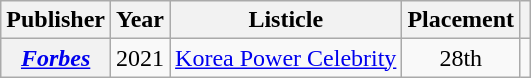<table class="wikitable plainrowheaders sortable" style="margin-right: 0;">
<tr>
<th scope="col">Publisher</th>
<th scope="col">Year</th>
<th scope="col">Listicle</th>
<th scope="col">Placement</th>
<th scope="col" class="unsortable"></th>
</tr>
<tr>
<th scope="row"><em><a href='#'>Forbes</a></em></th>
<td>2021</td>
<td><a href='#'>Korea Power Celebrity</a></td>
<td style="text-align:center;">28th</td>
<td style="text-align:center;"></td>
</tr>
</table>
